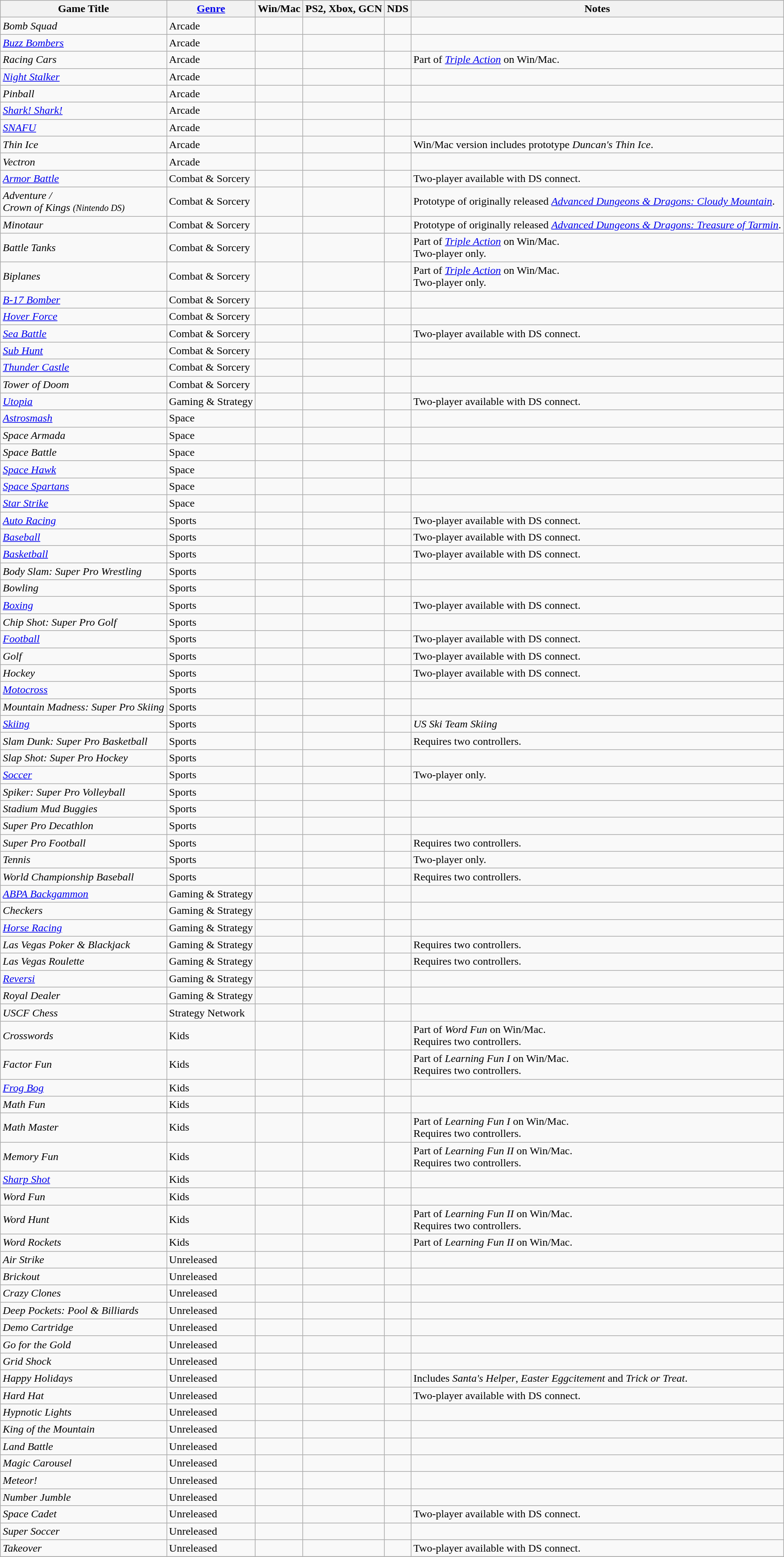<table class="wikitable sortable">
<tr>
<th scope="col">Game Title</th>
<th scope="col"><a href='#'>Genre</a></th>
<th scope="col">Win/Mac</th>
<th scope="col">PS2, Xbox, GCN</th>
<th scope="col">NDS</th>
<th scope="col">Notes</th>
</tr>
<tr>
<td><em>Bomb Squad</em></td>
<td>Arcade</td>
<td></td>
<td></td>
<td></td>
<td></td>
</tr>
<tr>
<td><em><a href='#'>Buzz Bombers</a></em></td>
<td>Arcade</td>
<td></td>
<td></td>
<td></td>
<td></td>
</tr>
<tr>
<td><em>Racing Cars</em></td>
<td>Arcade</td>
<td></td>
<td></td>
<td></td>
<td>Part of <em><a href='#'>Triple Action</a></em> on Win/Mac.</td>
</tr>
<tr>
<td><em><a href='#'>Night Stalker</a></em></td>
<td>Arcade</td>
<td></td>
<td></td>
<td></td>
<td></td>
</tr>
<tr>
<td><em>Pinball</em></td>
<td>Arcade</td>
<td></td>
<td></td>
<td></td>
<td></td>
</tr>
<tr>
<td><em><a href='#'>Shark! Shark!</a></em></td>
<td>Arcade</td>
<td></td>
<td></td>
<td></td>
<td></td>
</tr>
<tr>
<td><em><a href='#'>SNAFU</a></em></td>
<td>Arcade</td>
<td></td>
<td></td>
<td></td>
<td></td>
</tr>
<tr>
<td><em>Thin Ice</em></td>
<td>Arcade</td>
<td></td>
<td></td>
<td></td>
<td>Win/Mac version includes prototype <em>Duncan's Thin Ice</em>.</td>
</tr>
<tr>
<td><em>Vectron</em></td>
<td>Arcade</td>
<td></td>
<td></td>
<td></td>
<td></td>
</tr>
<tr>
<td><em><a href='#'>Armor Battle</a></em></td>
<td>Combat & Sorcery</td>
<td></td>
<td></td>
<td></td>
<td>Two-player available with DS connect.</td>
</tr>
<tr>
<td><em>Adventure /<br>Crown of Kings <small>(Nintendo DS)</small></em></td>
<td>Combat & Sorcery</td>
<td></td>
<td></td>
<td></td>
<td>Prototype of originally released <em><a href='#'>Advanced Dungeons & Dragons: Cloudy Mountain</a></em>.</td>
</tr>
<tr>
<td><em>Minotaur</em></td>
<td>Combat & Sorcery</td>
<td></td>
<td></td>
<td></td>
<td>Prototype of originally released <em><a href='#'>Advanced Dungeons & Dragons: Treasure of Tarmin</a></em>.</td>
</tr>
<tr>
<td><em>Battle Tanks</em></td>
<td>Combat & Sorcery</td>
<td></td>
<td></td>
<td></td>
<td>Part of <em><a href='#'>Triple Action</a></em> on Win/Mac.<br>Two-player only.</td>
</tr>
<tr>
<td><em>Biplanes</em></td>
<td>Combat & Sorcery</td>
<td></td>
<td></td>
<td></td>
<td>Part of <em><a href='#'>Triple Action</a></em> on Win/Mac.<br>Two-player only.</td>
</tr>
<tr>
<td><em><a href='#'>B-17 Bomber</a></em></td>
<td>Combat & Sorcery</td>
<td></td>
<td></td>
<td></td>
<td></td>
</tr>
<tr>
<td><em><a href='#'>Hover Force</a></em></td>
<td>Combat & Sorcery</td>
<td></td>
<td></td>
<td></td>
<td></td>
</tr>
<tr>
<td><em><a href='#'>Sea Battle</a></em></td>
<td>Combat & Sorcery</td>
<td></td>
<td></td>
<td></td>
<td>Two-player available with DS connect.</td>
</tr>
<tr>
<td><em><a href='#'>Sub Hunt</a></em></td>
<td>Combat & Sorcery</td>
<td></td>
<td></td>
<td></td>
<td></td>
</tr>
<tr>
<td><em><a href='#'>Thunder Castle</a></em></td>
<td>Combat & Sorcery</td>
<td></td>
<td></td>
<td></td>
<td></td>
</tr>
<tr>
<td><em>Tower of Doom</em></td>
<td>Combat & Sorcery</td>
<td></td>
<td></td>
<td></td>
<td></td>
</tr>
<tr>
<td><em><a href='#'>Utopia</a></em></td>
<td>Gaming & Strategy</td>
<td></td>
<td></td>
<td></td>
<td>Two-player available with DS connect.</td>
</tr>
<tr>
<td><em><a href='#'>Astrosmash</a></em></td>
<td>Space</td>
<td></td>
<td></td>
<td></td>
<td></td>
</tr>
<tr>
<td><em>Space Armada</em></td>
<td>Space</td>
<td></td>
<td></td>
<td></td>
<td></td>
</tr>
<tr>
<td><em>Space Battle</em></td>
<td>Space</td>
<td></td>
<td></td>
<td></td>
<td></td>
</tr>
<tr>
<td><em><a href='#'>Space Hawk</a></em></td>
<td>Space</td>
<td></td>
<td></td>
<td></td>
<td></td>
</tr>
<tr>
<td><em><a href='#'>Space Spartans</a></em></td>
<td>Space</td>
<td></td>
<td></td>
<td></td>
<td></td>
</tr>
<tr>
<td><em><a href='#'>Star Strike</a></em></td>
<td>Space</td>
<td></td>
<td></td>
<td></td>
<td></td>
</tr>
<tr>
<td><em><a href='#'>Auto Racing</a></em></td>
<td>Sports</td>
<td></td>
<td></td>
<td></td>
<td>Two-player available with DS connect.</td>
</tr>
<tr>
<td><em><a href='#'>Baseball</a></em></td>
<td>Sports</td>
<td></td>
<td></td>
<td></td>
<td>Two-player available with DS connect.</td>
</tr>
<tr>
<td><em><a href='#'>Basketball</a></em></td>
<td>Sports</td>
<td></td>
<td></td>
<td></td>
<td>Two-player available with DS connect.</td>
</tr>
<tr>
<td><em>Body Slam: Super Pro Wrestling</em></td>
<td>Sports</td>
<td></td>
<td></td>
<td></td>
<td></td>
</tr>
<tr>
<td><em>Bowling</em></td>
<td>Sports</td>
<td></td>
<td></td>
<td></td>
<td></td>
</tr>
<tr>
<td><em><a href='#'>Boxing</a></em></td>
<td>Sports</td>
<td></td>
<td></td>
<td></td>
<td>Two-player available with DS connect.</td>
</tr>
<tr>
<td><em>Chip Shot: Super Pro Golf</em></td>
<td>Sports</td>
<td></td>
<td></td>
<td></td>
<td></td>
</tr>
<tr>
<td><em><a href='#'>Football</a></em></td>
<td>Sports</td>
<td></td>
<td></td>
<td></td>
<td>Two-player available with DS connect.</td>
</tr>
<tr>
<td><em>Golf</em></td>
<td>Sports</td>
<td></td>
<td></td>
<td></td>
<td>Two-player available with DS connect.</td>
</tr>
<tr>
<td><em>Hockey</em></td>
<td>Sports</td>
<td></td>
<td></td>
<td></td>
<td>Two-player available with DS connect.</td>
</tr>
<tr>
<td><em><a href='#'>Motocross</a></em></td>
<td>Sports</td>
<td></td>
<td></td>
<td></td>
<td></td>
</tr>
<tr>
<td><em>Mountain Madness: Super Pro Skiing</em></td>
<td>Sports</td>
<td></td>
<td></td>
<td></td>
<td></td>
</tr>
<tr>
<td><em><a href='#'>Skiing</a></em></td>
<td>Sports</td>
<td></td>
<td></td>
<td></td>
<td><em>US Ski Team Skiing</em></td>
</tr>
<tr>
<td><em>Slam Dunk: Super Pro Basketball</em></td>
<td>Sports</td>
<td></td>
<td></td>
<td></td>
<td>Requires two controllers.</td>
</tr>
<tr>
<td><em>Slap Shot: Super Pro Hockey</em></td>
<td>Sports</td>
<td></td>
<td></td>
<td></td>
<td></td>
</tr>
<tr>
<td><em><a href='#'>Soccer</a></em></td>
<td>Sports</td>
<td></td>
<td></td>
<td></td>
<td>Two-player only.</td>
</tr>
<tr>
<td><em>Spiker: Super Pro Volleyball</em></td>
<td>Sports</td>
<td></td>
<td></td>
<td></td>
<td></td>
</tr>
<tr>
<td><em>Stadium Mud Buggies</em></td>
<td>Sports</td>
<td></td>
<td></td>
<td></td>
<td></td>
</tr>
<tr>
<td><em>Super Pro Decathlon</em></td>
<td>Sports</td>
<td></td>
<td></td>
<td></td>
<td></td>
</tr>
<tr>
<td><em>Super Pro Football</em></td>
<td>Sports</td>
<td></td>
<td></td>
<td></td>
<td>Requires two controllers.</td>
</tr>
<tr>
<td><em>Tennis</em></td>
<td>Sports</td>
<td></td>
<td></td>
<td></td>
<td>Two-player only.</td>
</tr>
<tr>
<td><em>World Championship Baseball</em></td>
<td>Sports</td>
<td></td>
<td></td>
<td></td>
<td>Requires two controllers.</td>
</tr>
<tr>
<td><em><a href='#'>ABPA Backgammon</a></em></td>
<td>Gaming & Strategy</td>
<td></td>
<td></td>
<td></td>
<td></td>
</tr>
<tr>
<td><em>Checkers</em></td>
<td>Gaming & Strategy</td>
<td></td>
<td></td>
<td></td>
<td></td>
</tr>
<tr>
<td><em><a href='#'>Horse Racing</a></em></td>
<td>Gaming & Strategy</td>
<td></td>
<td></td>
<td></td>
<td></td>
</tr>
<tr>
<td><em>Las Vegas Poker & Blackjack</em></td>
<td>Gaming & Strategy</td>
<td></td>
<td></td>
<td></td>
<td>Requires two controllers.</td>
</tr>
<tr>
<td><em>Las Vegas Roulette</em></td>
<td>Gaming & Strategy</td>
<td></td>
<td></td>
<td></td>
<td>Requires two controllers.</td>
</tr>
<tr>
<td><em><a href='#'>Reversi</a></em></td>
<td>Gaming & Strategy</td>
<td></td>
<td></td>
<td></td>
<td></td>
</tr>
<tr>
<td><em>Royal Dealer</em></td>
<td>Gaming & Strategy</td>
<td></td>
<td></td>
<td></td>
<td></td>
</tr>
<tr>
<td><em>USCF Chess</em></td>
<td>Strategy Network</td>
<td></td>
<td></td>
<td></td>
<td></td>
</tr>
<tr>
<td><em>Crosswords</em></td>
<td>Kids</td>
<td></td>
<td></td>
<td></td>
<td>Part of <em>Word Fun</em> on Win/Mac.<br>Requires two controllers.</td>
</tr>
<tr>
<td><em>Factor Fun</em></td>
<td>Kids</td>
<td></td>
<td></td>
<td></td>
<td>Part of <em>Learning Fun I</em> on Win/Mac.<br>Requires two controllers.</td>
</tr>
<tr>
<td><em><a href='#'>Frog Bog</a></em></td>
<td>Kids</td>
<td></td>
<td></td>
<td></td>
<td></td>
</tr>
<tr>
<td><em>Math Fun</em></td>
<td>Kids</td>
<td></td>
<td></td>
<td></td>
<td></td>
</tr>
<tr>
<td><em>Math Master</em></td>
<td>Kids</td>
<td></td>
<td></td>
<td></td>
<td>Part of <em>Learning Fun I</em> on Win/Mac.<br>Requires two controllers.</td>
</tr>
<tr>
<td><em>Memory Fun</em></td>
<td>Kids</td>
<td></td>
<td></td>
<td></td>
<td>Part of <em>Learning Fun II</em> on Win/Mac.<br>Requires two controllers.</td>
</tr>
<tr>
<td><em><a href='#'>Sharp Shot</a></em></td>
<td>Kids</td>
<td></td>
<td></td>
<td></td>
<td></td>
</tr>
<tr>
<td><em>Word Fun</em></td>
<td>Kids</td>
<td></td>
<td></td>
<td></td>
<td></td>
</tr>
<tr>
<td><em>Word Hunt</em></td>
<td>Kids</td>
<td></td>
<td></td>
<td></td>
<td>Part of <em>Learning Fun II</em> on Win/Mac.<br>Requires two controllers.</td>
</tr>
<tr>
<td><em>Word Rockets</em></td>
<td>Kids</td>
<td></td>
<td></td>
<td></td>
<td>Part of <em>Learning Fun II</em> on Win/Mac.</td>
</tr>
<tr>
<td><em>Air Strike</em></td>
<td>Unreleased</td>
<td></td>
<td></td>
<td></td>
<td></td>
</tr>
<tr>
<td><em>Brickout</em></td>
<td>Unreleased</td>
<td></td>
<td></td>
<td></td>
<td></td>
</tr>
<tr>
<td><em>Crazy Clones</em></td>
<td>Unreleased</td>
<td></td>
<td></td>
<td></td>
<td></td>
</tr>
<tr>
<td><em>Deep Pockets: Pool & Billiards</em></td>
<td>Unreleased</td>
<td></td>
<td></td>
<td></td>
<td></td>
</tr>
<tr>
<td><em>Demo Cartridge</em></td>
<td>Unreleased</td>
<td></td>
<td></td>
<td></td>
<td></td>
</tr>
<tr>
<td><em>Go for the Gold</em></td>
<td>Unreleased</td>
<td></td>
<td></td>
<td></td>
<td></td>
</tr>
<tr>
<td><em>Grid Shock</em></td>
<td>Unreleased</td>
<td></td>
<td></td>
<td></td>
<td></td>
</tr>
<tr>
<td><em>Happy Holidays</em></td>
<td>Unreleased</td>
<td></td>
<td></td>
<td></td>
<td>Includes <em>Santa's Helper</em>, <em>Easter Eggcitement</em> and <em>Trick or Treat</em>.</td>
</tr>
<tr>
<td><em>Hard Hat</em></td>
<td>Unreleased</td>
<td></td>
<td></td>
<td></td>
<td>Two-player available with DS connect.</td>
</tr>
<tr>
<td><em>Hypnotic Lights</em></td>
<td>Unreleased</td>
<td></td>
<td></td>
<td></td>
<td></td>
</tr>
<tr>
<td><em>King of the Mountain</em></td>
<td>Unreleased</td>
<td></td>
<td></td>
<td></td>
<td></td>
</tr>
<tr>
<td><em>Land Battle</em></td>
<td>Unreleased</td>
<td></td>
<td></td>
<td></td>
<td></td>
</tr>
<tr>
<td><em>Magic Carousel</em></td>
<td>Unreleased</td>
<td></td>
<td></td>
<td></td>
<td></td>
</tr>
<tr>
<td><em>Meteor!</em></td>
<td>Unreleased</td>
<td></td>
<td></td>
<td></td>
<td></td>
</tr>
<tr>
<td><em>Number Jumble</em></td>
<td>Unreleased</td>
<td></td>
<td></td>
<td></td>
<td></td>
</tr>
<tr>
<td><em>Space Cadet</em></td>
<td>Unreleased</td>
<td></td>
<td></td>
<td></td>
<td>Two-player available with DS connect.</td>
</tr>
<tr>
<td><em>Super Soccer</em></td>
<td>Unreleased</td>
<td></td>
<td></td>
<td></td>
<td></td>
</tr>
<tr>
<td><em>Takeover</em></td>
<td>Unreleased</td>
<td></td>
<td></td>
<td></td>
<td>Two-player available with DS connect.</td>
</tr>
<tr>
</tr>
</table>
